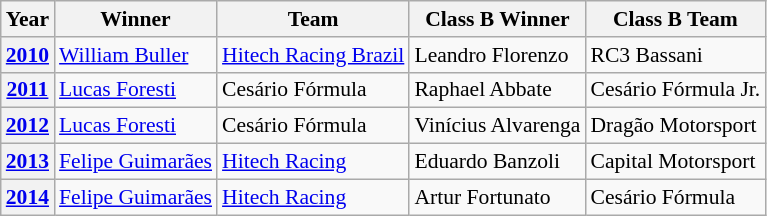<table class="wikitable" style="font-size: 90%;">
<tr>
<th>Year</th>
<th>Winner</th>
<th>Team</th>
<th>Class B Winner</th>
<th>Class B Team</th>
</tr>
<tr>
<th><a href='#'>2010</a></th>
<td> <a href='#'>William Buller</a></td>
<td><a href='#'>Hitech Racing Brazil</a></td>
<td> Leandro Florenzo</td>
<td>RC3 Bassani</td>
</tr>
<tr>
<th><a href='#'>2011</a></th>
<td> <a href='#'>Lucas Foresti</a></td>
<td>Cesário Fórmula</td>
<td> Raphael Abbate</td>
<td>Cesário Fórmula Jr.</td>
</tr>
<tr>
<th><a href='#'>2012</a></th>
<td> <a href='#'>Lucas Foresti</a></td>
<td>Cesário Fórmula</td>
<td> Vinícius Alvarenga</td>
<td>Dragão Motorsport</td>
</tr>
<tr>
<th><a href='#'>2013</a></th>
<td> <a href='#'>Felipe Guimarães</a></td>
<td><a href='#'>Hitech Racing</a></td>
<td> Eduardo Banzoli</td>
<td>Capital Motorsport</td>
</tr>
<tr>
<th><a href='#'>2014</a></th>
<td> <a href='#'>Felipe Guimarães</a></td>
<td><a href='#'>Hitech Racing</a></td>
<td> Artur Fortunato</td>
<td>Cesário Fórmula</td>
</tr>
</table>
